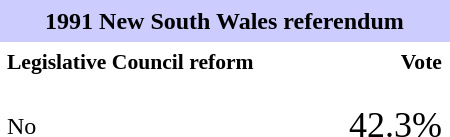<table class="toccolours" align="right" cellpadding="5" cellspacing="0" style="margin: .4em;" width="300">
<tr>
<td colspan=2 align=center></td>
</tr>
<tr bgcolor="#ccccff">
<td colspan="2" align="center"><strong>1991 New South Wales referendum</strong></td>
</tr>
<tr style="font-size: 90%;">
<th align="left">Legislative Council reform</th>
<th align="right">Vote</th>
</tr>
<tr>
<td></td>
<td></td>
</tr>
<tr>
<td>No</td>
<td width="20%" align="right" style="font-size: 150%">42.3%</td>
</tr>
</table>
